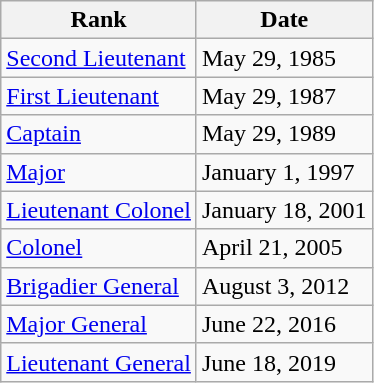<table class="wikitable">
<tr>
<th>Rank</th>
<th>Date</th>
</tr>
<tr>
<td> <a href='#'>Second Lieutenant</a></td>
<td>May 29, 1985</td>
</tr>
<tr>
<td> <a href='#'>First Lieutenant</a></td>
<td>May 29, 1987</td>
</tr>
<tr>
<td> <a href='#'>Captain</a></td>
<td>May 29, 1989</td>
</tr>
<tr>
<td> <a href='#'>Major</a></td>
<td>January 1, 1997</td>
</tr>
<tr>
<td> <a href='#'>Lieutenant Colonel</a></td>
<td>January 18, 2001</td>
</tr>
<tr>
<td> <a href='#'>Colonel</a></td>
<td>April 21, 2005</td>
</tr>
<tr>
<td> <a href='#'>Brigadier General</a></td>
<td>August 3, 2012</td>
</tr>
<tr>
<td> <a href='#'>Major General</a></td>
<td>June 22, 2016</td>
</tr>
<tr>
<td> <a href='#'>Lieutenant General</a></td>
<td>June 18, 2019</td>
</tr>
</table>
